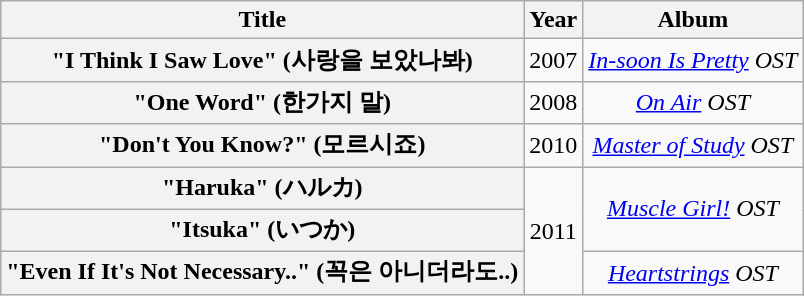<table class="wikitable plainrowheaders" style="text-align:center;">
<tr>
<th>Title</th>
<th>Year</th>
<th>Album</th>
</tr>
<tr>
<th scope="row">"I Think I Saw Love" (사랑을 보았나봐)</th>
<td>2007</td>
<td><em><a href='#'>In-soon Is Pretty</a> OST</em></td>
</tr>
<tr>
<th scope="row">"One Word" (한가지 말)</th>
<td>2008</td>
<td><em><a href='#'>On Air</a> OST</em></td>
</tr>
<tr>
<th scope="row">"Don't You Know?" (모르시죠) </th>
<td>2010</td>
<td><em><a href='#'>Master of Study</a> OST</em></td>
</tr>
<tr>
<th scope="row">"Haruka" (ハルカ)</th>
<td rowspan="3">2011</td>
<td rowspan="2"><em><a href='#'>Muscle Girl!</a> OST</em></td>
</tr>
<tr>
<th scope="row">"Itsuka" (いつか)</th>
</tr>
<tr>
<th scope="row">"Even If It's Not Necessary.." (꼭은 아니더라도..)</th>
<td><em><a href='#'>Heartstrings</a> OST</em></td>
</tr>
</table>
